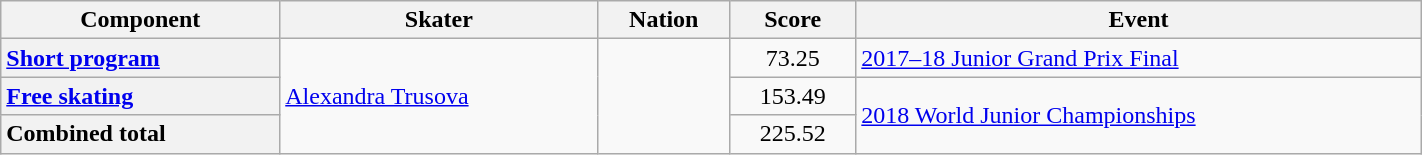<table class="wikitable unsortable" style="text-align:left; width:75%">
<tr>
<th scope="col">Component</th>
<th scope="col">Skater</th>
<th scope="col">Nation</th>
<th scope="col">Score</th>
<th scope="col">Event</th>
</tr>
<tr>
<th scope="row" style="text-align:left"><a href='#'>Short program</a></th>
<td rowspan="3"><a href='#'>Alexandra Trusova</a></td>
<td rowspan="3"></td>
<td style="text-align:center">73.25</td>
<td><a href='#'>2017–18 Junior Grand Prix Final</a></td>
</tr>
<tr>
<th scope="row" style="text-align:left"><a href='#'>Free skating</a></th>
<td style="text-align:center">153.49</td>
<td rowspan="2"><a href='#'>2018 World Junior Championships</a></td>
</tr>
<tr>
<th scope="row" style="text-align:left">Combined total</th>
<td style="text-align:center">225.52</td>
</tr>
</table>
